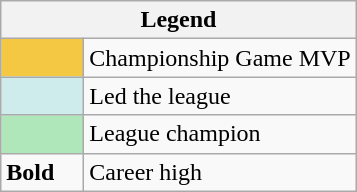<table class="wikitable">
<tr>
<th colspan="2">Legend</th>
</tr>
<tr>
<td style="background:#f4c842; width:3em;"></td>
<td>Championship Game MVP</td>
</tr>
<tr>
<td style="background:#cfecec; width:3em;"></td>
<td>Led the league</td>
</tr>
<tr>
<td style="background:#afe6ba; width:3em;"></td>
<td>League champion</td>
</tr>
<tr>
<td><strong>Bold</strong></td>
<td>Career high</td>
</tr>
</table>
